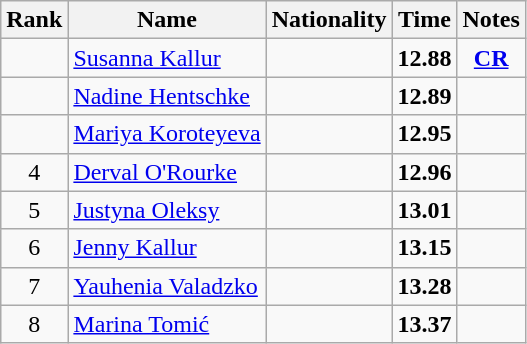<table class="wikitable sortable" style="text-align:center">
<tr>
<th>Rank</th>
<th>Name</th>
<th>Nationality</th>
<th>Time</th>
<th>Notes</th>
</tr>
<tr>
<td></td>
<td align=left><a href='#'>Susanna Kallur</a></td>
<td align=left></td>
<td><strong>12.88</strong></td>
<td><strong><a href='#'>CR</a></strong></td>
</tr>
<tr>
<td></td>
<td align=left><a href='#'>Nadine Hentschke</a></td>
<td align=left></td>
<td><strong>12.89</strong></td>
<td></td>
</tr>
<tr>
<td></td>
<td align=left><a href='#'>Mariya Koroteyeva</a></td>
<td align=left></td>
<td><strong>12.95</strong></td>
<td></td>
</tr>
<tr>
<td>4</td>
<td align=left><a href='#'>Derval O'Rourke</a></td>
<td align=left></td>
<td><strong>12.96</strong></td>
<td></td>
</tr>
<tr>
<td>5</td>
<td align=left><a href='#'>Justyna Oleksy</a></td>
<td align=left></td>
<td><strong>13.01</strong></td>
<td></td>
</tr>
<tr>
<td>6</td>
<td align=left><a href='#'>Jenny Kallur</a></td>
<td align=left></td>
<td><strong>13.15</strong></td>
<td></td>
</tr>
<tr>
<td>7</td>
<td align=left><a href='#'>Yauhenia Valadzko</a></td>
<td align=left></td>
<td><strong>13.28</strong></td>
<td></td>
</tr>
<tr>
<td>8</td>
<td align=left><a href='#'>Marina Tomić</a></td>
<td align=left></td>
<td><strong>13.37</strong></td>
<td></td>
</tr>
</table>
